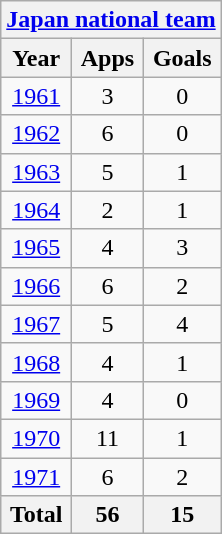<table class="wikitable" style="text-align:center">
<tr>
<th colspan=3><a href='#'>Japan national team</a></th>
</tr>
<tr>
<th>Year</th>
<th>Apps</th>
<th>Goals</th>
</tr>
<tr>
<td><a href='#'>1961</a></td>
<td>3</td>
<td>0</td>
</tr>
<tr>
<td><a href='#'>1962</a></td>
<td>6</td>
<td>0</td>
</tr>
<tr>
<td><a href='#'>1963</a></td>
<td>5</td>
<td>1</td>
</tr>
<tr>
<td><a href='#'>1964</a></td>
<td>2</td>
<td>1</td>
</tr>
<tr>
<td><a href='#'>1965</a></td>
<td>4</td>
<td>3</td>
</tr>
<tr>
<td><a href='#'>1966</a></td>
<td>6</td>
<td>2</td>
</tr>
<tr>
<td><a href='#'>1967</a></td>
<td>5</td>
<td>4</td>
</tr>
<tr>
<td><a href='#'>1968</a></td>
<td>4</td>
<td>1</td>
</tr>
<tr>
<td><a href='#'>1969</a></td>
<td>4</td>
<td>0</td>
</tr>
<tr>
<td><a href='#'>1970</a></td>
<td>11</td>
<td>1</td>
</tr>
<tr>
<td><a href='#'>1971</a></td>
<td>6</td>
<td>2</td>
</tr>
<tr>
<th>Total</th>
<th>56</th>
<th>15</th>
</tr>
</table>
